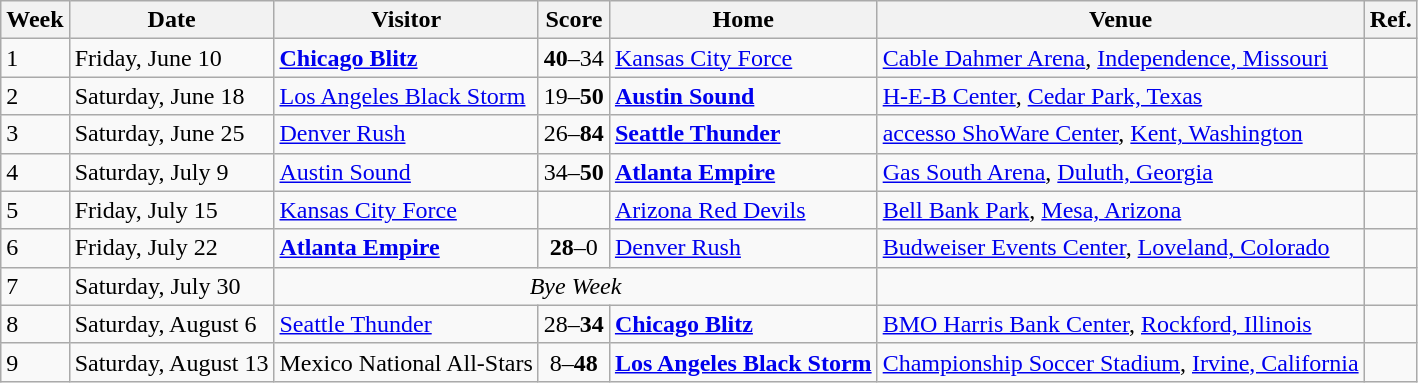<table class="wikitable">
<tr>
<th>Week</th>
<th>Date</th>
<th>Visitor</th>
<th>Score</th>
<th>Home</th>
<th>Venue</th>
<th>Ref.</th>
</tr>
<tr>
<td>1</td>
<td>Friday, June 10</td>
<td><strong><a href='#'>Chicago Blitz</a></strong></td>
<td align=center><strong>40</strong>–34 </td>
<td><a href='#'>Kansas City Force</a></td>
<td><a href='#'>Cable Dahmer Arena</a>, <a href='#'>Independence, Missouri</a></td>
<td></td>
</tr>
<tr>
<td>2</td>
<td>Saturday, June 18</td>
<td><a href='#'>Los Angeles Black Storm</a></td>
<td align=center>19–<strong>50</strong></td>
<td><strong><a href='#'>Austin Sound</a></strong></td>
<td><a href='#'>H-E-B Center</a>, <a href='#'>Cedar Park, Texas</a></td>
<td></td>
</tr>
<tr>
<td>3</td>
<td>Saturday, June 25</td>
<td><a href='#'>Denver Rush</a></td>
<td align=center>26–<strong>84</strong></td>
<td><strong><a href='#'>Seattle Thunder</a></strong></td>
<td><a href='#'>accesso ShoWare Center</a>, <a href='#'>Kent, Washington</a></td>
<td></td>
</tr>
<tr>
<td>4</td>
<td>Saturday, July 9</td>
<td><a href='#'>Austin Sound</a></td>
<td align=center>34–<strong>50</strong></td>
<td><strong><a href='#'>Atlanta Empire</a></strong></td>
<td><a href='#'>Gas South Arena</a>, <a href='#'>Duluth, Georgia</a></td>
<td></td>
</tr>
<tr>
<td>5</td>
<td>Friday, July 15</td>
<td><a href='#'>Kansas City Force</a></td>
<td align=center></td>
<td><a href='#'>Arizona Red Devils</a></td>
<td><a href='#'>Bell Bank Park</a>, <a href='#'>Mesa, Arizona</a></td>
<td></td>
</tr>
<tr>
<td>6</td>
<td>Friday, July 22</td>
<td><strong><a href='#'>Atlanta Empire</a></strong></td>
<td align=center><strong>28</strong>–0</td>
<td><a href='#'>Denver Rush</a></td>
<td><a href='#'>Budweiser Events Center</a>, <a href='#'>Loveland, Colorado</a></td>
<td></td>
</tr>
<tr>
<td>7</td>
<td>Saturday, July 30</td>
<td colspan=3 align=center><em>Bye Week</em></td>
<td></td>
<td></td>
</tr>
<tr>
<td>8</td>
<td>Saturday, August 6</td>
<td><a href='#'>Seattle Thunder</a></td>
<td align=center>28–<strong>34</strong></td>
<td><strong><a href='#'>Chicago Blitz</a></strong></td>
<td><a href='#'>BMO Harris Bank Center</a>, <a href='#'>Rockford, Illinois</a></td>
<td></td>
</tr>
<tr>
<td>9</td>
<td>Saturday, August 13</td>
<td>Mexico National All-Stars</td>
<td align=center>8–<strong>48</strong></td>
<td><strong><a href='#'>Los Angeles Black Storm</a></strong></td>
<td><a href='#'>Championship Soccer Stadium</a>, <a href='#'>Irvine, California</a></td>
<td></td>
</tr>
</table>
